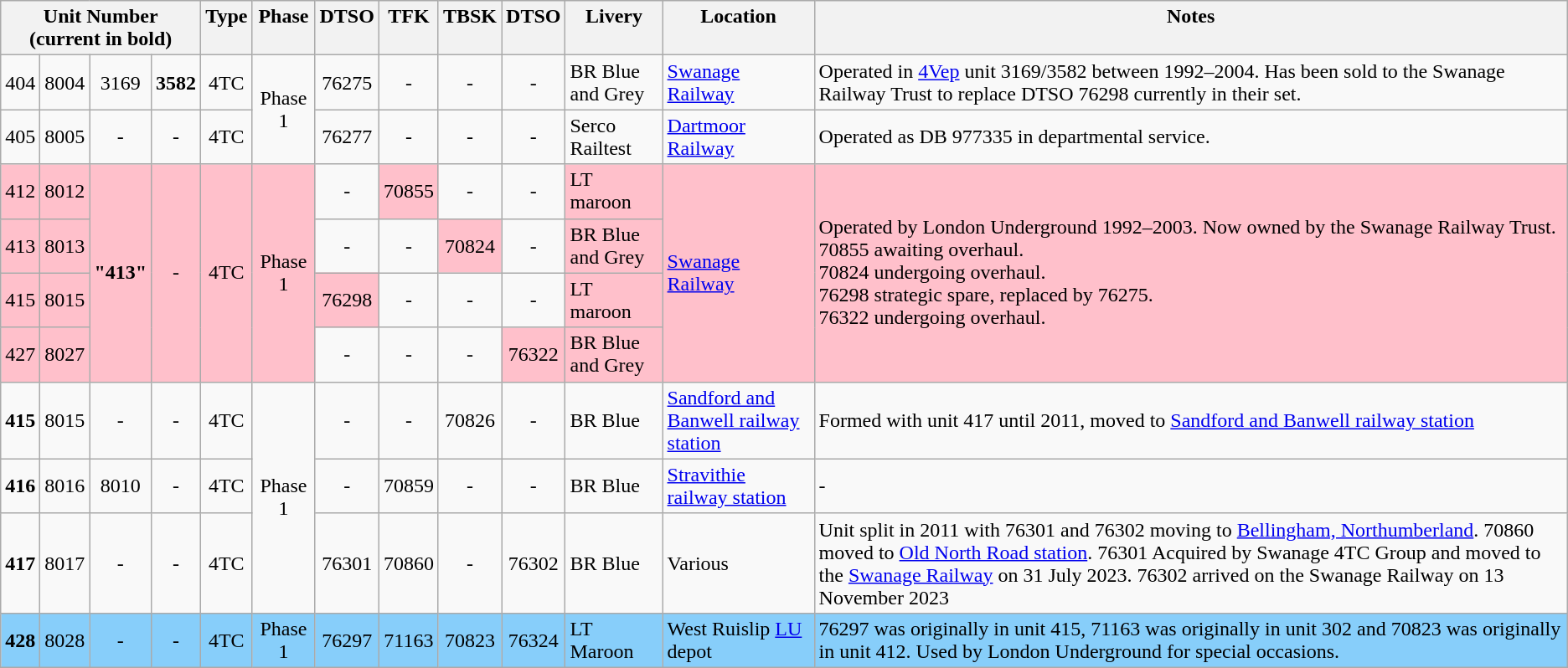<table class="wikitable">
<tr>
<th colspan=4>Unit Number <br>(current in bold)</th>
<th valign="top">Type</th>
<th valign="top">Phase</th>
<th valign="top">DTSO</th>
<th valign="top">TFK</th>
<th valign="top">TBSK</th>
<th valign="top">DTSO</th>
<th valign="top" align=left>Livery</th>
<th valign="top" align=left>Location</th>
<th valign="top" align=left>Notes</th>
</tr>
<tr>
<td align=center>404</td>
<td align=center>8004</td>
<td align=center>3169</td>
<td align=center><strong>3582</strong></td>
<td align=center>4TC</td>
<td rowspan="2" align="center">Phase 1</td>
<td align=center>76275</td>
<td align=center>-</td>
<td align=center>-</td>
<td align=center>-</td>
<td>BR Blue and Grey</td>
<td><a href='#'>Swanage Railway</a></td>
<td>Operated in <a href='#'>4Vep</a> unit 3169/3582 between 1992–2004. Has been sold to the Swanage Railway Trust to replace  DTSO 76298 currently in their set.</td>
</tr>
<tr>
<td align=center>405</td>
<td align=center>8005</td>
<td align=center>-</td>
<td align=center>-</td>
<td align=center>4TC</td>
<td align=center>76277</td>
<td align=center>-</td>
<td align=center>-</td>
<td align=center>-</td>
<td>Serco Railtest</td>
<td><a href='#'>Dartmoor Railway</a></td>
<td>Operated as DB 977335 in departmental service.</td>
</tr>
<tr>
<td bgcolor="pink" align=center>412</td>
<td bgcolor="pink" align=center>8012</td>
<td bgcolor="pink" rowspan=4 align=center><strong>"413"</strong></td>
<td bgcolor="pink" rowspan=4 align=center>-</td>
<td bgcolor="pink" rowspan=4 align=center>4TC</td>
<td bgcolor="pink" rowspan=4 align=center>Phase 1</td>
<td align=center>-</td>
<td bgcolor="pink" align=center>70855</td>
<td align=center>-</td>
<td align=center>-</td>
<td bgcolor="pink">LT maroon</td>
<td rowspan="4" bgcolor="pink"><a href='#'>Swanage Railway</a></td>
<td bgcolor="pink" rowspan=4>Operated by London Underground 1992–2003. Now owned by the Swanage Railway Trust.<br>70855 awaiting overhaul.<br>70824 undergoing overhaul.<br>76298 strategic spare, replaced by 76275.<br>76322 undergoing overhaul.</td>
</tr>
<tr>
<td bgcolor="pink" align=center>413</td>
<td bgcolor="pink" align=center>8013</td>
<td align=center>-</td>
<td align=center>-</td>
<td bgcolor="pink" align=center>70824</td>
<td align=center>-</td>
<td bgcolor="pink">BR Blue and Grey</td>
</tr>
<tr>
<td bgcolor="pink" align=center>415</td>
<td bgcolor="pink" align=center>8015</td>
<td bgcolor="pink" align=center>76298</td>
<td align=center>-</td>
<td align=center>-</td>
<td align=center>-</td>
<td bgcolor="pink">LT maroon</td>
</tr>
<tr>
<td bgcolor="pink" align=center>427</td>
<td bgcolor="pink" align=center>8027</td>
<td align=center>-</td>
<td align=center>-</td>
<td align=center>-</td>
<td bgcolor="pink" align=center>76322</td>
<td bgcolor="pink">BR Blue and Grey</td>
</tr>
<tr>
<td align=center><strong>415</strong></td>
<td align=center>8015</td>
<td align=center>-</td>
<td align=center>-</td>
<td align=center>4TC</td>
<td rowspan="3" align="center">Phase 1</td>
<td align=center>-</td>
<td align=center>-</td>
<td align=center>70826</td>
<td align=center>-</td>
<td>BR Blue</td>
<td><a href='#'>Sandford and Banwell railway station</a></td>
<td>Formed with unit 417 until 2011, moved to <a href='#'>Sandford and Banwell railway station</a></td>
</tr>
<tr>
<td align=center><strong>416</strong></td>
<td align=center>8016</td>
<td align=center>8010</td>
<td align=center>-</td>
<td align=center>4TC</td>
<td align=center>-</td>
<td align=center>70859</td>
<td align=center>-</td>
<td align=center>-</td>
<td>BR Blue</td>
<td><a href='#'>Stravithie railway station</a></td>
<td>-</td>
</tr>
<tr>
<td align=center><strong>417</strong></td>
<td align=center>8017</td>
<td align=center>-</td>
<td align=center>-</td>
<td align=center>4TC</td>
<td align=center>76301</td>
<td align=center>70860</td>
<td align=center>-</td>
<td align=center>76302</td>
<td>BR Blue</td>
<td>Various</td>
<td>Unit split in 2011 with 76301 and 76302 moving to <a href='#'>Bellingham, Northumberland</a>. 70860 moved to <a href='#'>Old North Road station</a>. 76301 Acquired by Swanage 4TC Group and moved to the <a href='#'>Swanage Railway</a> on 31 July 2023. 76302 arrived on the Swanage Railway on 13 November 2023</td>
</tr>
<tr>
<td bgcolor=#87CEFA align=center><strong>428</strong></td>
<td bgcolor=#87CEFA align=center>8028</td>
<td bgcolor=#87CEFA align=center>-</td>
<td bgcolor=#87CEFA align=center>-</td>
<td bgcolor=#87CEFA align=center>4TC</td>
<td bgcolor=#87CEFA align=center>Phase 1</td>
<td bgcolor=#87CEFA align=center>76297</td>
<td bgcolor=#87CEFA align=center>71163</td>
<td bgcolor=#87CEFA align=center>70823</td>
<td bgcolor=#87CEFA align=center>76324</td>
<td bgcolor=#87CEFA>LT Maroon</td>
<td bgcolor=#87CEFA>West Ruislip <a href='#'>LU</a> depot</td>
<td bgcolor=#87CEFA>76297 was originally in unit 415, 71163 was originally in unit 302 and 70823 was originally in unit 412. Used by London Underground for special occasions.</td>
</tr>
</table>
